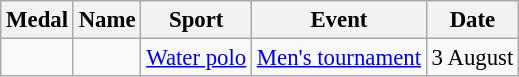<table class="wikitable sortable" style="font-size:95%">
<tr>
<th>Medal</th>
<th>Name</th>
<th>Sport</th>
<th>Event</th>
<th>Date</th>
</tr>
<tr>
<td></td>
<td><br></td>
<td><a href='#'>Water polo</a></td>
<td><a href='#'>Men's tournament</a></td>
<td>3 August</td>
</tr>
</table>
